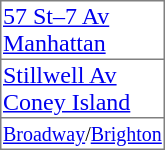<table border=0 cellspacing=0>
<tr>
<td style="border:solid 1px gray;"><a href='#'>57 St–7 Av</a><br><a href='#'>Manhattan</a></td>
</tr>
<tr>
<td style="border-left:solid 1px gray;border-right:solid 1px gray;"><a href='#'>Stillwell Av</a><br><a href='#'>Coney Island</a></td>
</tr>
<tr>
<td style="border:solid 1px gray;"> <small> <a href='#'>Broadway</a>/<a href='#'>Brighton</a></small></td>
</tr>
</table>
